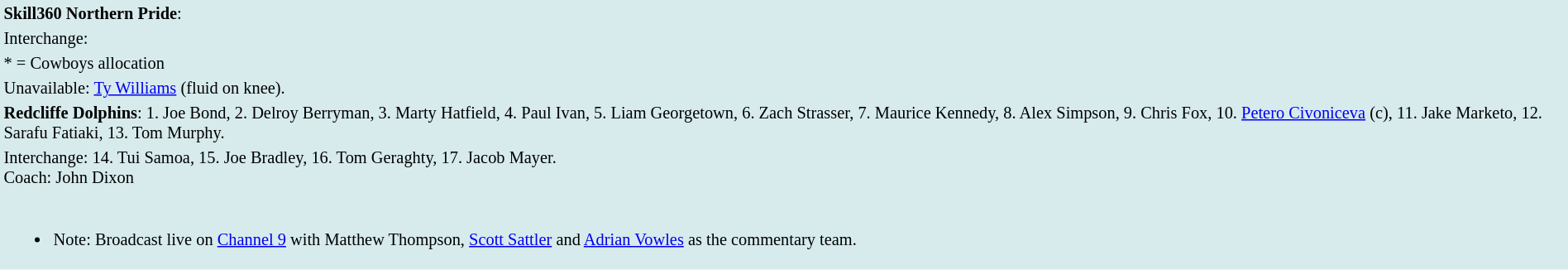<table style="background:#d7ebed; font-size:85%; width:100%;">
<tr>
<td><strong>Skill360 Northern Pride</strong>:             </td>
</tr>
<tr>
<td>Interchange:    </td>
</tr>
<tr>
<td>* = Cowboys allocation</td>
</tr>
<tr>
<td>Unavailable: <a href='#'>Ty Williams</a> (fluid on knee).</td>
</tr>
<tr>
<td><strong>Redcliffe Dolphins</strong>: 1. Joe Bond, 2. Delroy Berryman, 3. Marty Hatfield, 4. Paul Ivan, 5. Liam Georgetown, 6. Zach Strasser, 7. Maurice Kennedy, 8. Alex Simpson, 9. Chris Fox, 10. <a href='#'>Petero Civoniceva</a> (c), 11. Jake Marketo, 12. Sarafu Fatiaki, 13. Tom Murphy.</td>
</tr>
<tr>
<td>Interchange: 14. Tui Samoa, 15. Joe Bradley, 16. Tom Geraghty, 17. Jacob Mayer.<br>Coach: John Dixon</td>
</tr>
<tr>
<td><br><ul><li>Note: Broadcast live on <a href='#'>Channel 9</a> with Matthew Thompson, <a href='#'>Scott Sattler</a> and <a href='#'>Adrian Vowles</a> as the commentary team.</li></ul></td>
</tr>
</table>
